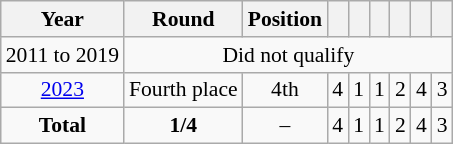<table class="wikitable" style="text-align: center;font-size:90%;">
<tr>
<th>Year</th>
<th>Round</th>
<th>Position</th>
<th></th>
<th></th>
<th></th>
<th></th>
<th></th>
<th></th>
</tr>
<tr>
<td>2011 to 2019</td>
<td colspan=8>Did not qualify</td>
</tr>
<tr>
<td> <a href='#'>2023</a></td>
<td>Fourth place</td>
<td>4th</td>
<td>4</td>
<td>1</td>
<td>1</td>
<td>2</td>
<td>4</td>
<td>3</td>
</tr>
<tr>
<td><strong>Total</strong></td>
<td><strong>1/4</strong></td>
<td>–</td>
<td>4</td>
<td>1</td>
<td>1</td>
<td>2</td>
<td>4</td>
<td>3</td>
</tr>
</table>
